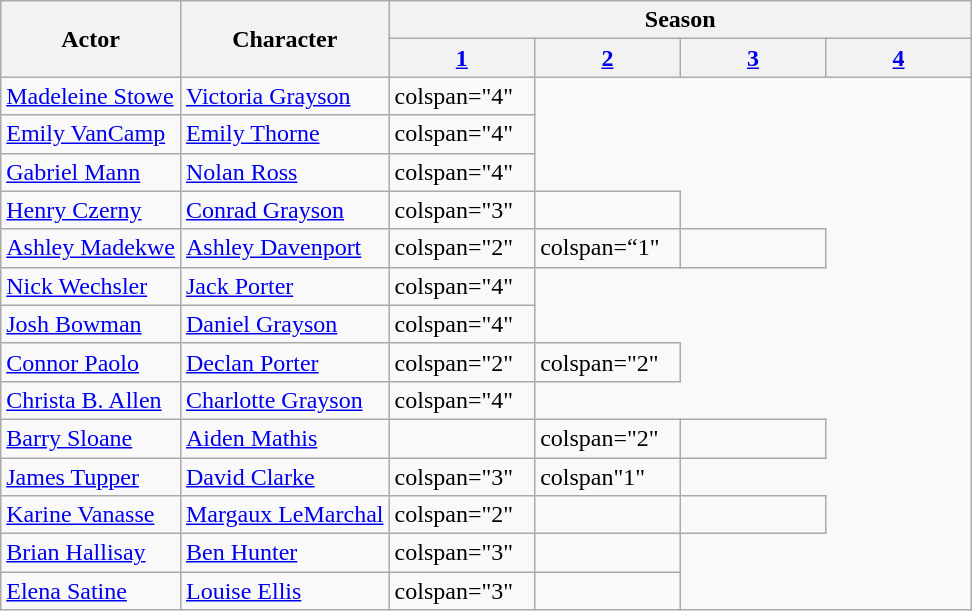<table class="wikitable">
<tr>
<th rowspan="2">Actor</th>
<th rowspan="2">Character</th>
<th colspan="4">Season</th>
</tr>
<tr>
<th ! style="width:15%;"><a href='#'>1</a></th>
<th style="width:15%;"><a href='#'>2</a></th>
<th style="width:15%;"><a href='#'>3</a></th>
<th style="width:15%;"><a href='#'>4</a></th>
</tr>
<tr>
<td><a href='#'>Madeleine Stowe</a></td>
<td><a href='#'>Victoria Grayson</a></td>
<td>colspan="4" </td>
</tr>
<tr>
<td><a href='#'>Emily VanCamp</a></td>
<td><a href='#'>Emily Thorne</a></td>
<td>colspan="4" </td>
</tr>
<tr>
<td><a href='#'>Gabriel Mann</a></td>
<td><a href='#'>Nolan Ross</a></td>
<td>colspan="4" </td>
</tr>
<tr>
<td><a href='#'>Henry Czerny</a></td>
<td><a href='#'>Conrad Grayson</a></td>
<td>colspan="3" </td>
<td></td>
</tr>
<tr>
<td><a href='#'>Ashley Madekwe</a></td>
<td><a href='#'>Ashley Davenport</a></td>
<td>colspan="2" </td>
<td>colspan=“1" </td>
<td></td>
</tr>
<tr>
<td><a href='#'>Nick Wechsler</a></td>
<td><a href='#'>Jack Porter</a></td>
<td>colspan="4" </td>
</tr>
<tr>
<td><a href='#'>Josh Bowman</a></td>
<td><a href='#'>Daniel Grayson</a></td>
<td>colspan="4" </td>
</tr>
<tr>
<td><a href='#'>Connor Paolo</a></td>
<td><a href='#'>Declan Porter</a></td>
<td>colspan="2" </td>
<td>colspan="2" </td>
</tr>
<tr>
<td><a href='#'>Christa B. Allen</a></td>
<td><a href='#'>Charlotte Grayson</a></td>
<td>colspan="4" </td>
</tr>
<tr>
<td><a href='#'>Barry Sloane</a></td>
<td><a href='#'>Aiden Mathis</a></td>
<td></td>
<td>colspan="2" </td>
<td></td>
</tr>
<tr>
<td><a href='#'>James Tupper</a></td>
<td><a href='#'>David Clarke</a></td>
<td>colspan="3" </td>
<td>colspan"1" </td>
</tr>
<tr>
<td><a href='#'>Karine Vanasse</a></td>
<td><a href='#'>Margaux LeMarchal</a></td>
<td>colspan="2" </td>
<td></td>
<td></td>
</tr>
<tr>
<td><a href='#'>Brian Hallisay</a></td>
<td><a href='#'>Ben Hunter</a></td>
<td>colspan="3" </td>
<td></td>
</tr>
<tr>
<td><a href='#'>Elena Satine</a></td>
<td><a href='#'>Louise Ellis</a></td>
<td>colspan="3" </td>
<td></td>
</tr>
</table>
